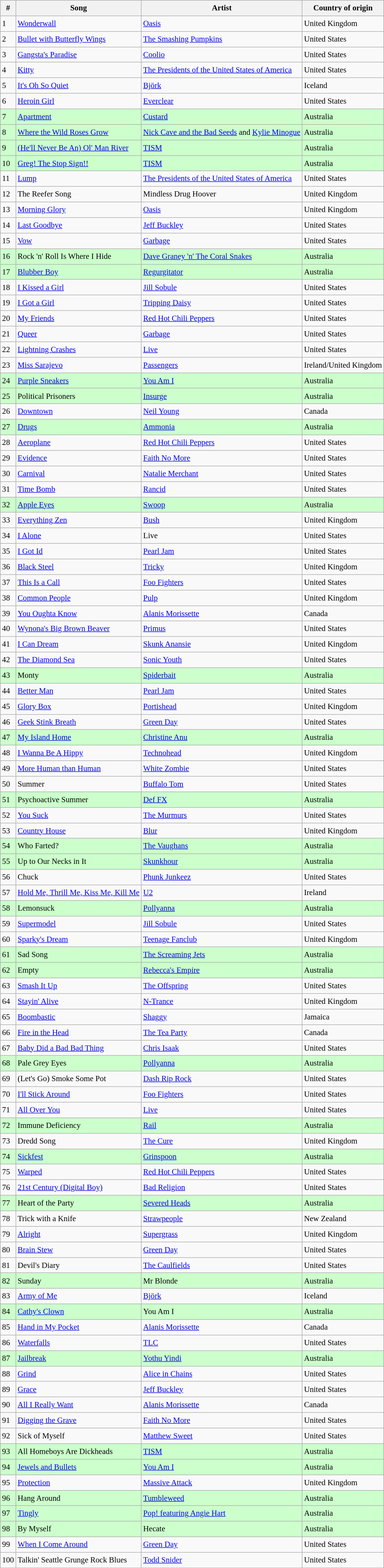<table class="wikitable sortable" style="font-size:0.95em;line-height:1.5em;">
<tr>
<th>#</th>
<th>Song</th>
<th>Artist</th>
<th>Country of origin</th>
</tr>
<tr>
<td>1</td>
<td><a href='#'>Wonderwall</a></td>
<td><a href='#'>Oasis</a></td>
<td>United Kingdom</td>
</tr>
<tr>
<td>2</td>
<td><a href='#'>Bullet with Butterfly Wings</a></td>
<td><a href='#'>The Smashing Pumpkins</a></td>
<td>United States</td>
</tr>
<tr>
<td>3</td>
<td><a href='#'>Gangsta's Paradise</a></td>
<td><a href='#'>Coolio</a></td>
<td>United States</td>
</tr>
<tr>
<td>4</td>
<td><a href='#'>Kitty</a></td>
<td><a href='#'>The Presidents of the United States of America</a></td>
<td>United States</td>
</tr>
<tr>
<td>5</td>
<td><a href='#'>It's Oh So Quiet</a></td>
<td><a href='#'>Björk</a></td>
<td>Iceland</td>
</tr>
<tr>
<td>6</td>
<td><a href='#'>Heroin Girl</a></td>
<td><a href='#'>Everclear</a></td>
<td>United States</td>
</tr>
<tr style="background:#ccffcc">
<td>7</td>
<td><a href='#'>Apartment</a></td>
<td><a href='#'>Custard</a></td>
<td>Australia</td>
</tr>
<tr style="background:#ccffcc">
<td>8</td>
<td><a href='#'>Where the Wild Roses Grow</a></td>
<td><a href='#'>Nick Cave and the Bad Seeds</a> and <a href='#'>Kylie Minogue</a></td>
<td>Australia</td>
</tr>
<tr style="background:#ccffcc">
<td>9</td>
<td><a href='#'>(He'll Never Be An) Ol' Man River</a></td>
<td><a href='#'>TISM</a></td>
<td>Australia</td>
</tr>
<tr style="background:#ccffcc">
<td>10</td>
<td><a href='#'>Greg! The Stop Sign!!</a></td>
<td><a href='#'>TISM</a></td>
<td>Australia</td>
</tr>
<tr>
<td>11</td>
<td><a href='#'>Lump</a></td>
<td><a href='#'>The Presidents of the United States of America</a></td>
<td>United States</td>
</tr>
<tr>
<td>12</td>
<td>The Reefer Song</td>
<td>Mindless Drug Hoover</td>
<td>United Kingdom</td>
</tr>
<tr>
<td>13</td>
<td><a href='#'>Morning Glory</a></td>
<td><a href='#'>Oasis</a></td>
<td>United Kingdom</td>
</tr>
<tr>
<td>14</td>
<td><a href='#'>Last Goodbye</a></td>
<td><a href='#'>Jeff Buckley</a></td>
<td>United States</td>
</tr>
<tr>
<td>15</td>
<td><a href='#'>Vow</a></td>
<td><a href='#'>Garbage</a></td>
<td>United States</td>
</tr>
<tr style="background:#ccffcc">
<td>16</td>
<td>Rock 'n' Roll Is Where I Hide</td>
<td><a href='#'>Dave Graney 'n' The Coral Snakes</a></td>
<td>Australia</td>
</tr>
<tr style="background:#ccffcc">
<td>17</td>
<td><a href='#'>Blubber Boy</a></td>
<td><a href='#'>Regurgitator</a></td>
<td>Australia</td>
</tr>
<tr>
<td>18</td>
<td><a href='#'>I Kissed a Girl</a></td>
<td><a href='#'>Jill Sobule</a></td>
<td>United States</td>
</tr>
<tr>
<td>19</td>
<td><a href='#'>I Got a Girl</a></td>
<td><a href='#'>Tripping Daisy</a></td>
<td>United States</td>
</tr>
<tr>
<td>20</td>
<td><a href='#'>My Friends</a></td>
<td><a href='#'>Red Hot Chili Peppers</a></td>
<td>United States</td>
</tr>
<tr>
<td>21</td>
<td><a href='#'>Queer</a></td>
<td><a href='#'>Garbage</a></td>
<td>United States</td>
</tr>
<tr>
<td>22</td>
<td><a href='#'>Lightning Crashes</a></td>
<td><a href='#'>Live</a></td>
<td>United States</td>
</tr>
<tr>
<td>23</td>
<td><a href='#'>Miss Sarajevo</a></td>
<td><a href='#'>Passengers</a></td>
<td>Ireland/United Kingdom</td>
</tr>
<tr style="background:#ccffcc">
<td>24</td>
<td><a href='#'>Purple Sneakers</a></td>
<td><a href='#'>You Am I</a></td>
<td>Australia</td>
</tr>
<tr style="background:#ccffcc">
<td>25</td>
<td>Political Prisoners</td>
<td><a href='#'>Insurge</a></td>
<td>Australia</td>
</tr>
<tr>
<td>26</td>
<td><a href='#'>Downtown</a></td>
<td><a href='#'>Neil Young</a></td>
<td>Canada</td>
</tr>
<tr style="background:#ccffcc">
<td>27</td>
<td><a href='#'>Drugs</a></td>
<td><a href='#'>Ammonia</a></td>
<td>Australia</td>
</tr>
<tr>
<td>28</td>
<td><a href='#'>Aeroplane</a></td>
<td><a href='#'>Red Hot Chili Peppers</a></td>
<td>United States</td>
</tr>
<tr>
<td>29</td>
<td><a href='#'>Evidence</a></td>
<td><a href='#'>Faith No More</a></td>
<td>United States</td>
</tr>
<tr>
<td>30</td>
<td><a href='#'>Carnival</a></td>
<td><a href='#'>Natalie Merchant</a></td>
<td>United States</td>
</tr>
<tr>
<td>31</td>
<td><a href='#'>Time Bomb</a></td>
<td><a href='#'>Rancid</a></td>
<td>United States</td>
</tr>
<tr style="background:#ccffcc">
<td>32</td>
<td><a href='#'>Apple Eyes</a></td>
<td><a href='#'>Swoop</a></td>
<td>Australia</td>
</tr>
<tr>
<td>33</td>
<td><a href='#'>Everything Zen</a></td>
<td><a href='#'>Bush</a></td>
<td>United Kingdom</td>
</tr>
<tr>
<td>34</td>
<td><a href='#'>I Alone</a></td>
<td>Live</td>
<td>United States</td>
</tr>
<tr>
<td>35</td>
<td><a href='#'>I Got Id</a></td>
<td><a href='#'>Pearl Jam</a></td>
<td>United States</td>
</tr>
<tr>
<td>36</td>
<td><a href='#'>Black Steel</a></td>
<td><a href='#'>Tricky</a></td>
<td>United Kingdom</td>
</tr>
<tr>
<td>37</td>
<td><a href='#'>This Is a Call</a></td>
<td><a href='#'>Foo Fighters</a></td>
<td>United States</td>
</tr>
<tr>
<td>38</td>
<td><a href='#'>Common People</a></td>
<td><a href='#'>Pulp</a></td>
<td>United Kingdom</td>
</tr>
<tr>
<td>39</td>
<td><a href='#'>You Oughta Know</a></td>
<td><a href='#'>Alanis Morissette</a></td>
<td>Canada</td>
</tr>
<tr>
<td>40</td>
<td><a href='#'>Wynona's Big Brown Beaver</a></td>
<td><a href='#'>Primus</a></td>
<td>United States</td>
</tr>
<tr>
<td>41</td>
<td><a href='#'>I Can Dream</a></td>
<td><a href='#'>Skunk Anansie</a></td>
<td>United Kingdom</td>
</tr>
<tr>
<td>42</td>
<td><a href='#'>The Diamond Sea</a></td>
<td><a href='#'>Sonic Youth</a></td>
<td>United States</td>
</tr>
<tr style="background:#ccffcc">
<td>43</td>
<td>Monty</td>
<td><a href='#'>Spiderbait</a></td>
<td>Australia</td>
</tr>
<tr>
<td>44</td>
<td><a href='#'>Better Man</a></td>
<td><a href='#'>Pearl Jam</a></td>
<td>United States</td>
</tr>
<tr>
<td>45</td>
<td><a href='#'>Glory Box</a></td>
<td><a href='#'>Portishead</a></td>
<td>United Kingdom</td>
</tr>
<tr>
<td>46</td>
<td><a href='#'>Geek Stink Breath</a></td>
<td><a href='#'>Green Day</a></td>
<td>United States</td>
</tr>
<tr style="background:#ccffcc">
<td>47</td>
<td><a href='#'>My Island Home</a></td>
<td><a href='#'>Christine Anu</a></td>
<td>Australia</td>
</tr>
<tr>
<td>48</td>
<td><a href='#'>I Wanna Be A Hippy</a></td>
<td><a href='#'>Technohead</a></td>
<td>United Kingdom</td>
</tr>
<tr>
<td>49</td>
<td><a href='#'>More Human than Human</a></td>
<td><a href='#'>White Zombie</a></td>
<td>United States</td>
</tr>
<tr>
<td>50</td>
<td>Summer</td>
<td><a href='#'>Buffalo Tom</a></td>
<td>United States</td>
</tr>
<tr style="background:#ccffcc">
<td>51</td>
<td>Psychoactive Summer</td>
<td><a href='#'>Def FX</a></td>
<td>Australia</td>
</tr>
<tr>
<td>52</td>
<td><a href='#'>You Suck</a></td>
<td><a href='#'>The Murmurs</a></td>
<td>United States</td>
</tr>
<tr>
<td>53</td>
<td><a href='#'>Country House</a></td>
<td><a href='#'>Blur</a></td>
<td>United Kingdom</td>
</tr>
<tr style="background:#ccffcc">
<td>54</td>
<td>Who Farted?</td>
<td><a href='#'>The Vaughans</a></td>
<td>Australia</td>
</tr>
<tr style="background:#ccffcc">
<td>55</td>
<td>Up to Our Necks in It</td>
<td><a href='#'>Skunkhour</a></td>
<td>Australia</td>
</tr>
<tr>
<td>56</td>
<td>Chuck</td>
<td><a href='#'>Phunk Junkeez</a></td>
<td>United States</td>
</tr>
<tr>
<td>57</td>
<td><a href='#'>Hold Me, Thrill Me, Kiss Me, Kill Me</a></td>
<td><a href='#'>U2</a></td>
<td>Ireland</td>
</tr>
<tr style="background:#ccffcc">
<td>58</td>
<td>Lemonsuck</td>
<td><a href='#'>Pollyanna</a></td>
<td>Australia</td>
</tr>
<tr>
<td>59</td>
<td><a href='#'>Supermodel</a></td>
<td><a href='#'>Jill Sobule</a></td>
<td>United States</td>
</tr>
<tr>
<td>60</td>
<td><a href='#'>Sparky's Dream</a></td>
<td><a href='#'>Teenage Fanclub</a></td>
<td>United Kingdom</td>
</tr>
<tr style="background:#ccffcc">
<td>61</td>
<td>Sad Song</td>
<td><a href='#'>The Screaming Jets</a></td>
<td>Australia</td>
</tr>
<tr style="background:#ccffcc">
<td>62</td>
<td>Empty</td>
<td><a href='#'>Rebecca's Empire</a></td>
<td>Australia</td>
</tr>
<tr>
<td>63</td>
<td><a href='#'>Smash It Up</a></td>
<td><a href='#'>The Offspring</a></td>
<td>United States</td>
</tr>
<tr>
<td>64</td>
<td><a href='#'>Stayin' Alive</a></td>
<td><a href='#'>N-Trance</a></td>
<td>United Kingdom</td>
</tr>
<tr>
<td>65</td>
<td><a href='#'>Boombastic</a></td>
<td><a href='#'>Shaggy</a></td>
<td>Jamaica</td>
</tr>
<tr>
<td>66</td>
<td><a href='#'>Fire in the Head</a></td>
<td><a href='#'>The Tea Party</a></td>
<td>Canada</td>
</tr>
<tr>
<td>67</td>
<td><a href='#'>Baby Did a Bad Bad Thing</a></td>
<td><a href='#'>Chris Isaak</a></td>
<td>United States</td>
</tr>
<tr style="background:#ccffcc">
<td>68</td>
<td>Pale Grey Eyes</td>
<td><a href='#'>Pollyanna</a></td>
<td>Australia</td>
</tr>
<tr>
<td>69</td>
<td>(Let's Go) Smoke Some Pot</td>
<td><a href='#'>Dash Rip Rock</a></td>
<td>United States</td>
</tr>
<tr>
<td>70</td>
<td><a href='#'>I'll Stick Around</a></td>
<td><a href='#'>Foo Fighters</a></td>
<td>United States</td>
</tr>
<tr>
<td>71</td>
<td><a href='#'>All Over You</a></td>
<td><a href='#'>Live</a></td>
<td>United States</td>
</tr>
<tr style="background:#ccffcc">
<td>72</td>
<td>Immune Deficiency</td>
<td><a href='#'>Rail</a></td>
<td>Australia</td>
</tr>
<tr>
<td>73</td>
<td>Dredd Song</td>
<td><a href='#'>The Cure</a></td>
<td>United Kingdom</td>
</tr>
<tr style="background:#ccffcc">
<td>74</td>
<td><a href='#'>Sickfest</a></td>
<td><a href='#'>Grinspoon</a></td>
<td>Australia</td>
</tr>
<tr>
<td>75</td>
<td><a href='#'>Warped</a></td>
<td><a href='#'>Red Hot Chili Peppers</a></td>
<td>United States</td>
</tr>
<tr>
<td>76</td>
<td><a href='#'>21st Century (Digital Boy)</a></td>
<td><a href='#'>Bad Religion</a></td>
<td>United States</td>
</tr>
<tr style="background:#ccffcc">
<td>77</td>
<td>Heart of the Party</td>
<td><a href='#'>Severed Heads</a></td>
<td>Australia</td>
</tr>
<tr>
<td>78</td>
<td>Trick with a Knife</td>
<td><a href='#'>Strawpeople</a></td>
<td>New Zealand</td>
</tr>
<tr>
<td>79</td>
<td><a href='#'>Alright</a></td>
<td><a href='#'>Supergrass</a></td>
<td>United Kingdom</td>
</tr>
<tr>
<td>80</td>
<td><a href='#'>Brain Stew</a></td>
<td><a href='#'>Green Day</a></td>
<td>United States</td>
</tr>
<tr>
<td>81</td>
<td>Devil's Diary</td>
<td><a href='#'>The Caulfields</a></td>
<td>United States</td>
</tr>
<tr style="background:#ccffcc">
<td>82</td>
<td>Sunday</td>
<td>Mr Blonde</td>
<td>Australia</td>
</tr>
<tr>
<td>83</td>
<td><a href='#'>Army of Me</a></td>
<td><a href='#'>Björk</a></td>
<td>Iceland</td>
</tr>
<tr style="background:#ccffcc">
<td>84</td>
<td><a href='#'>Cathy's Clown</a></td>
<td>You Am I</td>
<td>Australia</td>
</tr>
<tr>
<td>85</td>
<td><a href='#'>Hand in My Pocket</a></td>
<td><a href='#'>Alanis Morissette</a></td>
<td>Canada</td>
</tr>
<tr>
<td>86</td>
<td><a href='#'>Waterfalls</a></td>
<td><a href='#'>TLC</a></td>
<td>United States</td>
</tr>
<tr style="background:#ccffcc">
<td>87</td>
<td><a href='#'>Jailbreak</a></td>
<td><a href='#'>Yothu Yindi</a></td>
<td>Australia</td>
</tr>
<tr>
<td>88</td>
<td><a href='#'>Grind</a></td>
<td><a href='#'>Alice in Chains</a></td>
<td>United States</td>
</tr>
<tr>
<td>89</td>
<td><a href='#'>Grace</a></td>
<td><a href='#'>Jeff Buckley</a></td>
<td>United States</td>
</tr>
<tr>
<td>90</td>
<td><a href='#'>All I Really Want</a></td>
<td><a href='#'>Alanis Morissette</a></td>
<td>Canada</td>
</tr>
<tr>
<td>91</td>
<td><a href='#'>Digging the Grave</a></td>
<td><a href='#'>Faith No More</a></td>
<td>United States</td>
</tr>
<tr>
<td>92</td>
<td>Sick of Myself</td>
<td><a href='#'>Matthew Sweet</a></td>
<td>United States</td>
</tr>
<tr style="background:#ccffcc">
<td>93</td>
<td>All Homeboys Are Dickheads</td>
<td><a href='#'>TISM</a></td>
<td>Australia</td>
</tr>
<tr style="background:#ccffcc">
<td>94</td>
<td><a href='#'>Jewels and Bullets</a></td>
<td><a href='#'>You Am I</a></td>
<td>Australia</td>
</tr>
<tr>
<td>95</td>
<td><a href='#'>Protection</a></td>
<td><a href='#'>Massive Attack</a></td>
<td>United Kingdom</td>
</tr>
<tr style="background:#ccffcc">
<td>96</td>
<td>Hang Around</td>
<td><a href='#'>Tumbleweed</a></td>
<td>Australia</td>
</tr>
<tr style="background:#ccffcc">
<td>97</td>
<td><a href='#'>Tingly</a></td>
<td><a href='#'>Pop! featuring Angie Hart</a></td>
<td>Australia</td>
</tr>
<tr style="background:#ccffcc">
<td>98</td>
<td>By Myself</td>
<td>Hecate</td>
<td>Australia</td>
</tr>
<tr>
<td>99</td>
<td><a href='#'>When I Come Around</a></td>
<td><a href='#'>Green Day</a></td>
<td>United States</td>
</tr>
<tr>
<td>100</td>
<td>Talkin' Seattle Grunge Rock Blues</td>
<td><a href='#'>Todd Snider</a></td>
<td>United States</td>
</tr>
</table>
